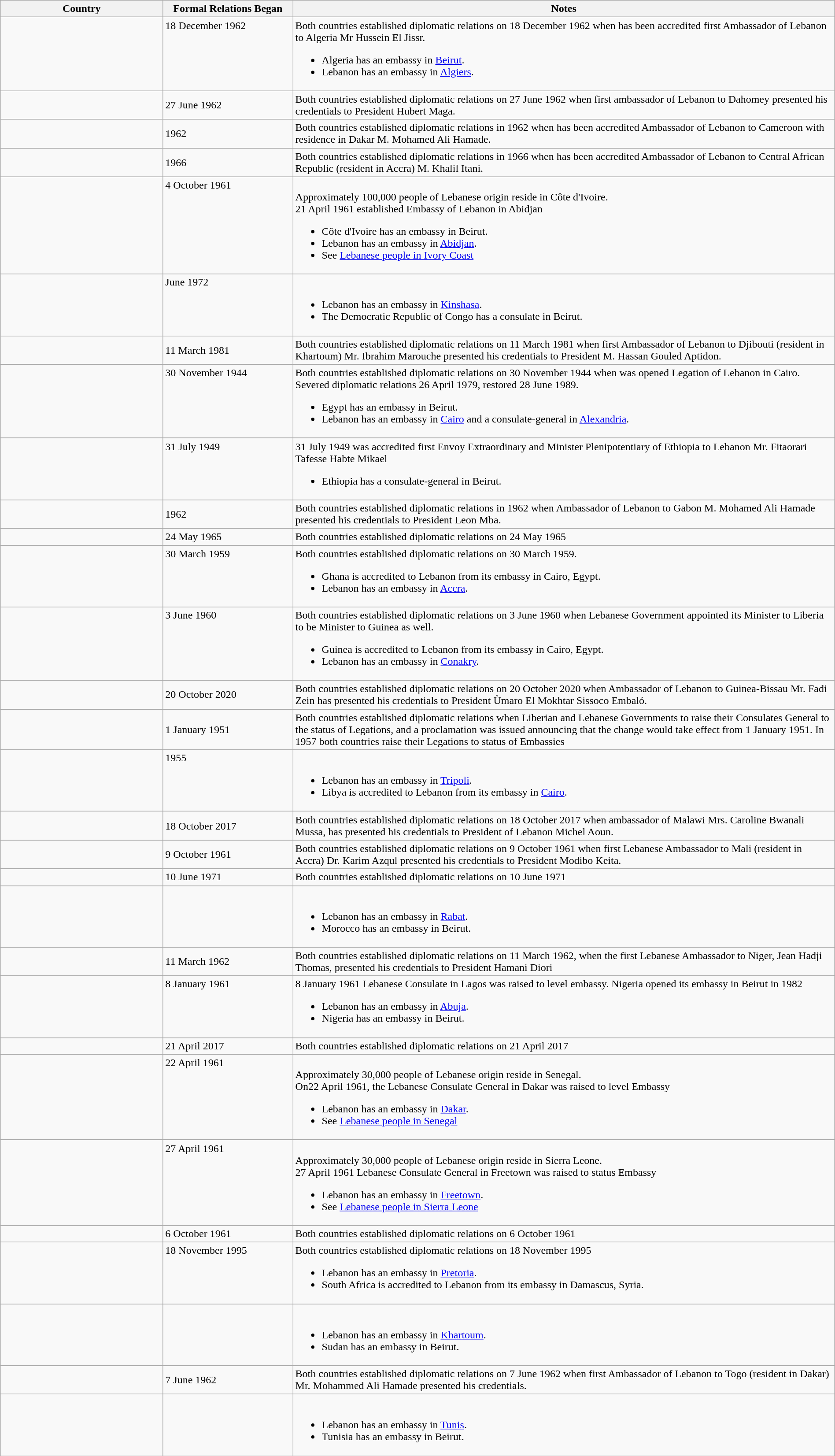<table class="wikitable sortable" style="width:100%; margin:auto;">
<tr>
<th style="width:15%;">Country</th>
<th style="width:12%;">Formal Relations Began</th>
<th style="width:50%;">Notes</th>
</tr>
<tr valign="top">
<td></td>
<td>18 December 1962</td>
<td>Both countries established diplomatic relations on 18 December 1962 when has been accredited first Ambassador of Lebanon to Algeria Mr Hussein El Jissr.<br><ul><li>Algeria has an embassy in <a href='#'>Beirut</a>.</li><li>Lebanon has an embassy in <a href='#'>Algiers</a>.</li></ul></td>
</tr>
<tr>
<td></td>
<td>27 June 1962</td>
<td>Both countries established diplomatic relations on 27 June 1962 when first ambassador of Lebanon to Dahomey presented his credentials to President Hubert Maga.</td>
</tr>
<tr>
<td></td>
<td>1962</td>
<td>Both countries established diplomatic relations in 1962 when has been accredited Ambassador of Lebanon to Cameroon with residence in Dakar M. Mohamed Ali Hamade.</td>
</tr>
<tr>
<td></td>
<td>1966</td>
<td>Both countries established diplomatic relations in 1966 when has been accredited Ambassador of Lebanon to Central African Republic (resident in Accra) M. Khalil Itani.</td>
</tr>
<tr valign="top">
<td></td>
<td>4 October 1961</td>
<td><br>Approximately 100,000 people of Lebanese origin reside in Côte d'Ivoire.<br>21 April 1961 established Embassy of Lebanon in Abidjan<ul><li>Côte d'Ivoire has an embassy in Beirut.</li><li>Lebanon has an embassy in <a href='#'>Abidjan</a>.</li><li>See <a href='#'>Lebanese people in Ivory Coast</a></li></ul></td>
</tr>
<tr valign="top">
<td></td>
<td>June 1972</td>
<td><br><ul><li>Lebanon has an embassy in <a href='#'>Kinshasa</a>.</li><li>The Democratic Republic of Congo has a consulate in Beirut.</li></ul></td>
</tr>
<tr>
<td></td>
<td>11 March 1981</td>
<td>Both countries established diplomatic relations on 11 March 1981 when first Ambassador of Lebanon to Djibouti (resident in Khartoum) Mr. Ibrahim Marouche presented his credentials to President M. Hassan Gouled Aptidon.</td>
</tr>
<tr valign="top">
<td></td>
<td>30 November 1944</td>
<td>Both countries established diplomatic relations on 30 November 1944 when was opened Legation of Lebanon in Cairo.<br>Severed diplomatic relations 26 April 1979, restored 28 June 1989.<ul><li>Egypt has an embassy in Beirut.</li><li>Lebanon has an embassy in <a href='#'>Cairo</a> and a consulate-general in <a href='#'>Alexandria</a>.</li></ul></td>
</tr>
<tr valign="top">
<td></td>
<td>31 July 1949</td>
<td>31 July 1949 was accredited first Envoy Extraordinary and Minister Plenipotentiary of Ethiopia to Lebanon Mr. Fitaorari Tafesse Habte Mikael<br><ul><li>Ethiopia has a consulate-general in Beirut.</li></ul></td>
</tr>
<tr>
<td></td>
<td>1962</td>
<td>Both countries established diplomatic relations in 1962 when Ambassador of Lebanon to Gabon M. Mohamed Ali Hamade presented his credentials to President Leon Mba.</td>
</tr>
<tr>
<td></td>
<td>24 May 1965</td>
<td>Both countries established diplomatic relations on 24 May 1965</td>
</tr>
<tr valign="top">
<td></td>
<td>30 March 1959</td>
<td>Both countries established diplomatic relations on 30 March 1959.<br><ul><li>Ghana is accredited to Lebanon from its embassy in Cairo, Egypt.</li><li>Lebanon has an embassy in <a href='#'>Accra</a>.</li></ul></td>
</tr>
<tr valign="top">
<td></td>
<td>3 June 1960</td>
<td>Both countries established diplomatic relations on 3 June 1960 when Lebanese Government appointed its Minister to Liberia to be Minister to Guinea as well.<br><ul><li>Guinea is accredited to Lebanon from its embassy in Cairo, Egypt.</li><li>Lebanon has an embassy in <a href='#'>Conakry</a>.</li></ul></td>
</tr>
<tr>
<td></td>
<td>20 October 2020</td>
<td>Both countries established diplomatic relations on 20 October 2020 when Ambassador of Lebanon to Guinea-Bissau Mr. Fadi Zein has presented his credentials to President Ùmaro El Mokhtar Sissoco Embaló.</td>
</tr>
<tr>
<td></td>
<td>1 January 1951</td>
<td>Both countries established diplomatic relations when Liberian and Lebanese Governments to raise their Consulates General to the status of Legations, and a proclamation was issued announcing that the change would take effect from 1 January 1951. In 1957 both countries raise their Legations to status of Embassies</td>
</tr>
<tr valign="top">
<td></td>
<td>1955</td>
<td><br><ul><li>Lebanon has an embassy in <a href='#'>Tripoli</a>.</li><li>Libya is accredited to Lebanon from its embassy in <a href='#'>Cairo</a>.</li></ul></td>
</tr>
<tr>
<td></td>
<td>18 October 2017</td>
<td>Both countries established diplomatic relations on 18 October 2017 when ambassador of Malawi Mrs. Caroline Bwanali Mussa, has presented his credentials to President of Lebanon Michel Aoun.</td>
</tr>
<tr>
<td></td>
<td>9 October 1961</td>
<td>Both countries established diplomatic relations on 9 October 1961 when first Lebanese Ambassador to Mali (resident in Accra) Dr. Karim Azqul presented his credentials to President Modibo Keita.</td>
</tr>
<tr>
<td></td>
<td>10 June 1971</td>
<td>Both countries established diplomatic relations on 10 June 1971</td>
</tr>
<tr valign="top">
<td></td>
<td></td>
<td><br><ul><li>Lebanon has an embassy in <a href='#'>Rabat</a>.</li><li>Morocco has an embassy in Beirut.</li></ul></td>
</tr>
<tr>
<td></td>
<td>11 March 1962</td>
<td>Both countries established diplomatic relations on 11 March 1962, when the first Lebanese Ambassador to Niger, Jean Hadji Thomas, presented his credentials to President Hamani Diori</td>
</tr>
<tr valign="top">
<td></td>
<td>8 January 1961</td>
<td>8 January 1961 Lebanese Consulate in Lagos was raised to level embassy. Nigeria opened its embassy in Beirut in 1982<br><ul><li>Lebanon has an embassy in <a href='#'>Abuja</a>.</li><li>Nigeria has an embassy in Beirut.</li></ul></td>
</tr>
<tr>
<td></td>
<td>21 April 2017</td>
<td>Both countries established diplomatic relations on 21 April 2017</td>
</tr>
<tr valign="top">
<td></td>
<td>22 April 1961</td>
<td><br>Approximately 30,000 people of Lebanese origin reside in Senegal.<br>On22 April 1961, the Lebanese Consulate General in Dakar was raised to level Embassy<ul><li>Lebanon has an embassy in <a href='#'>Dakar</a>.</li><li>See <a href='#'>Lebanese people in Senegal</a></li></ul></td>
</tr>
<tr valign="top">
<td></td>
<td>27 April 1961</td>
<td><br>Approximately 30,000 people of Lebanese origin reside in Sierra Leone.<br>27 April 1961 Lebanese Consulate General in Freetown was raised to status Embassy<ul><li>Lebanon has an embassy in <a href='#'>Freetown</a>.</li><li>See <a href='#'>Lebanese people in Sierra Leone</a></li></ul></td>
</tr>
<tr>
<td></td>
<td>6 October 1961</td>
<td>Both countries established diplomatic relations on 6 October 1961</td>
</tr>
<tr valign="top">
<td></td>
<td>18 November 1995</td>
<td>Both countries established diplomatic relations on 18 November 1995<br><ul><li>Lebanon has an embassy in <a href='#'>Pretoria</a>.</li><li>South Africa is accredited to Lebanon from its embassy in Damascus, Syria.</li></ul></td>
</tr>
<tr valign="top">
<td></td>
<td></td>
<td><br><ul><li>Lebanon has an embassy in <a href='#'>Khartoum</a>.</li><li>Sudan has an embassy in Beirut.</li></ul></td>
</tr>
<tr>
<td></td>
<td>7 June 1962</td>
<td>Both countries established diplomatic relations on 7 June 1962 when first Ambassador of Lebanon to Togo (resident in Dakar) Mr. Mohammed Ali Hamade presented his credentials.</td>
</tr>
<tr valign="top">
<td></td>
<td></td>
<td><br><ul><li>Lebanon has an embassy in <a href='#'>Tunis</a>.</li><li>Tunisia has an embassy in Beirut.</li></ul></td>
</tr>
</table>
